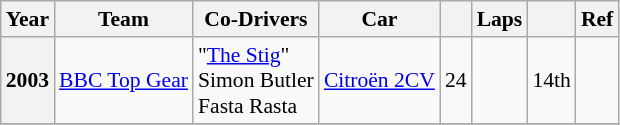<table class="wikitable" style="font-size:90%">
<tr>
<th>Year</th>
<th>Team</th>
<th>Co-Drivers</th>
<th>Car</th>
<th></th>
<th>Laps</th>
<th></th>
<th>Ref</th>
</tr>
<tr style="text-align:center;">
<th>2003</th>
<td align="left"> <a href='#'>BBC Top Gear</a></td>
<td align="left"> "<a href='#'>The Stig</a>"<br> Simon Butler<br> Fasta Rasta</td>
<td align="left"><a href='#'>Citroën 2CV</a></td>
<td>24</td>
<td></td>
<td>14th</td>
<td></td>
</tr>
<tr style="text-align:center;">
</tr>
</table>
